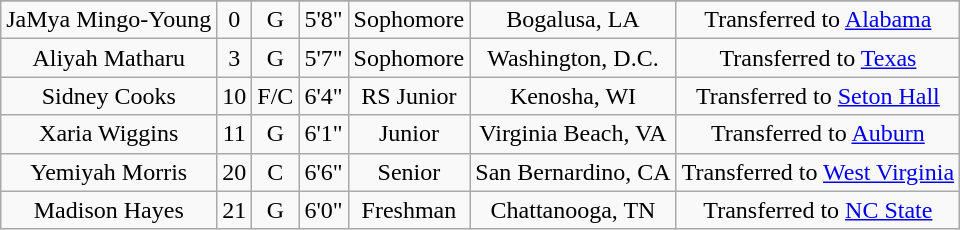<table class="wikitable sortable" style="text-align: center">
<tr align=center>
</tr>
<tr>
<td>JaMya Mingo-Young</td>
<td>0</td>
<td>G</td>
<td>5'8"</td>
<td>Sophomore</td>
<td>Bogalusa, LA</td>
<td>Transferred to <a href='#'>Alabama</a></td>
</tr>
<tr>
<td>Aliyah Matharu</td>
<td>3</td>
<td>G</td>
<td>5'7"</td>
<td>Sophomore</td>
<td>Washington, D.C.</td>
<td>Transferred to <a href='#'>Texas</a></td>
</tr>
<tr>
<td>Sidney Cooks</td>
<td>10</td>
<td>F/C</td>
<td>6'4"</td>
<td>RS Junior</td>
<td>Kenosha, WI</td>
<td>Transferred to <a href='#'>Seton Hall</a></td>
</tr>
<tr>
<td>Xaria Wiggins</td>
<td>11</td>
<td>G</td>
<td>6'1"</td>
<td>Junior</td>
<td>Virginia Beach, VA</td>
<td>Transferred to <a href='#'>Auburn</a></td>
</tr>
<tr>
<td>Yemiyah Morris</td>
<td>20</td>
<td>C</td>
<td>6'6"</td>
<td>Senior</td>
<td>San Bernardino, CA</td>
<td>Transferred to <a href='#'>West Virginia</a></td>
</tr>
<tr>
<td>Madison Hayes</td>
<td>21</td>
<td>G</td>
<td>6'0"</td>
<td>Freshman</td>
<td>Chattanooga, TN</td>
<td>Transferred to <a href='#'>NC State</a></td>
</tr>
</table>
